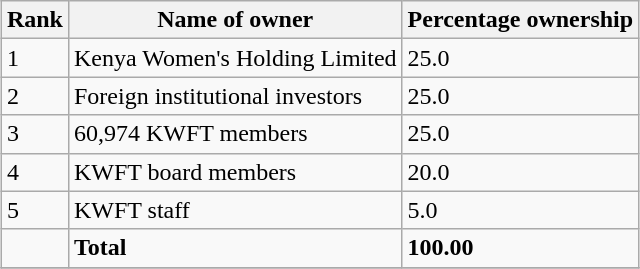<table class="wikitable sortable" style="margin: 0.5em auto">
<tr>
<th>Rank</th>
<th>Name of owner</th>
<th>Percentage ownership</th>
</tr>
<tr>
<td>1</td>
<td>Kenya Women's Holding Limited</td>
<td>25.0</td>
</tr>
<tr>
<td>2</td>
<td>Foreign institutional investors</td>
<td>25.0</td>
</tr>
<tr>
<td>3</td>
<td>60,974 KWFT members</td>
<td>25.0</td>
</tr>
<tr>
<td>4</td>
<td>KWFT board members</td>
<td>20.0</td>
</tr>
<tr>
<td>5</td>
<td>KWFT staff</td>
<td>5.0</td>
</tr>
<tr>
<td></td>
<td><strong>Total</strong></td>
<td><strong>100.00</strong></td>
</tr>
<tr>
</tr>
</table>
